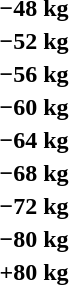<table>
<tr>
<th rowspan=2>−48 kg</th>
<td rowspan=2></td>
<td rowspan=2></td>
<td></td>
</tr>
<tr>
<td></td>
</tr>
<tr>
<th rowspan=2>−52 kg</th>
<td rowspan=2></td>
<td rowspan=2></td>
<td></td>
</tr>
<tr>
<td></td>
</tr>
<tr>
<th rowspan=2>−56 kg</th>
<td rowspan=2></td>
<td rowspan=2></td>
<td></td>
</tr>
<tr>
<td></td>
</tr>
<tr>
<th rowspan=2>−60 kg</th>
<td rowspan=2></td>
<td rowspan=2></td>
<td></td>
</tr>
<tr>
<td></td>
</tr>
<tr>
<th rowspan=2>−64 kg</th>
<td rowspan=2></td>
<td rowspan=2></td>
<td></td>
</tr>
<tr>
<td></td>
</tr>
<tr>
<th rowspan=2>−68 kg</th>
<td rowspan=2></td>
<td rowspan=2></td>
<td></td>
</tr>
<tr>
<td></td>
</tr>
<tr>
<th rowspan=2>−72 kg</th>
<td rowspan=2></td>
<td rowspan=2></td>
<td></td>
</tr>
<tr>
<td></td>
</tr>
<tr>
<th rowspan=2>−80 kg</th>
<td rowspan=2></td>
<td rowspan=2></td>
<td></td>
</tr>
<tr>
<td></td>
</tr>
<tr>
<th rowspan=2>+80 kg</th>
<td rowspan=2></td>
<td rowspan=2></td>
<td></td>
</tr>
<tr>
<td></td>
</tr>
</table>
